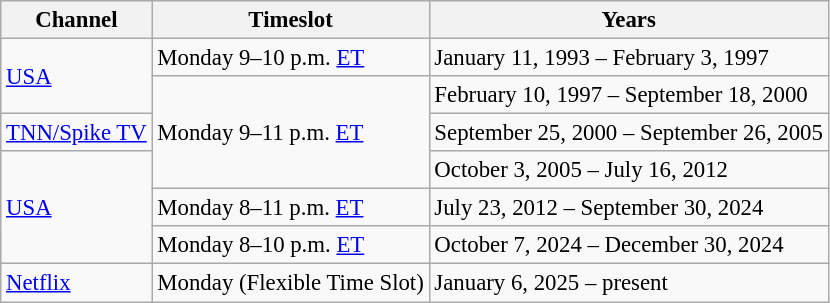<table class="wikitable" style="font-size: 95%">
<tr>
<th>Channel</th>
<th>Timeslot</th>
<th>Years</th>
</tr>
<tr>
<td rowspan="2"><a href='#'>USA</a></td>
<td>Monday 9–10 p.m. <a href='#'>ET</a></td>
<td>January 11, 1993 – February 3, 1997</td>
</tr>
<tr>
<td rowspan="3">Monday 9–11 p.m. <a href='#'>ET</a></td>
<td>February 10, 1997 – September 18, 2000</td>
</tr>
<tr>
<td><a href='#'>TNN/Spike TV</a></td>
<td>September 25, 2000 – September 26, 2005</td>
</tr>
<tr>
<td rowspan="3"><a href='#'>USA</a></td>
<td>October 3, 2005 – July 16, 2012</td>
</tr>
<tr>
<td>Monday 8–11 p.m. <a href='#'>ET</a></td>
<td>July 23, 2012 – September 30, 2024</td>
</tr>
<tr>
<td>Monday 8–10 p.m. <a href='#'>ET</a></td>
<td>October 7, 2024 – December 30, 2024</td>
</tr>
<tr>
<td><a href='#'>Netflix</a></td>
<td>Monday (Flexible Time Slot)</td>
<td>January 6, 2025 – present</td>
</tr>
</table>
